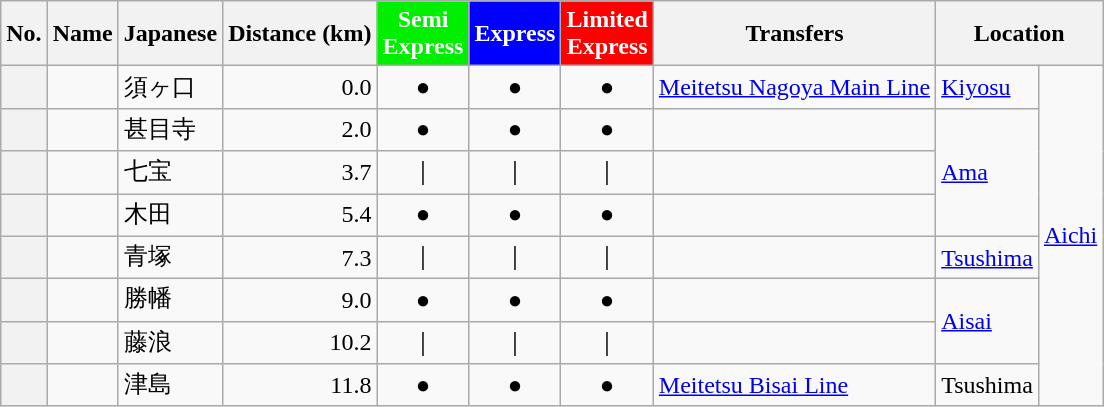<table class="wikitable" style="text-align: center;">
<tr>
<th>No.</th>
<th>Name</th>
<th>Japanese</th>
<th>Distance (km)</th>
<th style="width: 1.5em; background-color: #0e0; color: #fff;">Semi Express</th>
<th style="width: 1.5em; background-color: #00f; color: #fff;">Express</th>
<th style="width: 1.5em; background-color: #f00; color: #fff;">Limited Express</th>
<th>Transfers</th>
<th colspan="2">Location</th>
</tr>
<tr>
<th></th>
<td style="text-align: left;"></td>
<td style="text-align: left;">須ヶ口</td>
<td style="text-align: right;">0.0</td>
<td>●</td>
<td>●</td>
<td>●</td>
<td style="text-align: left;"> <a href='#'>Meitetsu Nagoya Main Line</a></td>
<td style="text-align: left;"><a href='#'>Kiyosu</a></td>
<td style="text-align: left;" rowspan="8"><a href='#'>Aichi</a></td>
</tr>
<tr>
<th></th>
<td style="text-align: left;"></td>
<td style="text-align: left;">甚目寺</td>
<td style="text-align: right;">2.0</td>
<td>●</td>
<td>●</td>
<td>●</td>
<td> </td>
<td style="text-align: left;" rowspan="3"><a href='#'>Ama</a></td>
</tr>
<tr>
<th></th>
<td style="text-align: left;"></td>
<td style="text-align: left;">七宝</td>
<td style="text-align: right;">3.7</td>
<td>｜</td>
<td>｜</td>
<td>｜</td>
<td> </td>
</tr>
<tr>
<th></th>
<td style="text-align: left;"></td>
<td style="text-align: left;">木田</td>
<td style="text-align: right;">5.4</td>
<td>●</td>
<td>●</td>
<td>●</td>
<td> </td>
</tr>
<tr>
<th></th>
<td style="text-align: left;"></td>
<td style="text-align: left;">青塚</td>
<td style="text-align: right;">7.3</td>
<td>｜</td>
<td>｜</td>
<td>｜</td>
<td> </td>
<td style="text-align: left;"><a href='#'>Tsushima</a></td>
</tr>
<tr>
<th></th>
<td style="text-align: left;"></td>
<td style="text-align: left;">勝幡</td>
<td style="text-align: right;">9.0</td>
<td>●</td>
<td>●</td>
<td>●</td>
<td> </td>
<td style="text-align: left;" rowspan="2"><a href='#'>Aisai</a></td>
</tr>
<tr>
<th></th>
<td style="text-align: left;"></td>
<td style="text-align: left;">藤浪</td>
<td style="text-align: right;">10.2</td>
<td>｜</td>
<td>｜</td>
<td>｜</td>
<td> </td>
</tr>
<tr>
<th></th>
<td style="text-align: left;"></td>
<td style="text-align: left;">津島</td>
<td style="text-align: right;">11.8</td>
<td>●</td>
<td>●</td>
<td>●</td>
<td style="text-align: left;"><a href='#'>Meitetsu Bisai Line</a></td>
<td style="text-align: left;">Tsushima</td>
</tr>
</table>
